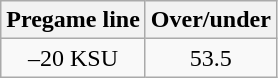<table class="wikitable">
<tr align="center">
<th style=>Pregame line</th>
<th style=>Over/under</th>
</tr>
<tr align="center">
<td>–20 KSU</td>
<td>53.5</td>
</tr>
</table>
